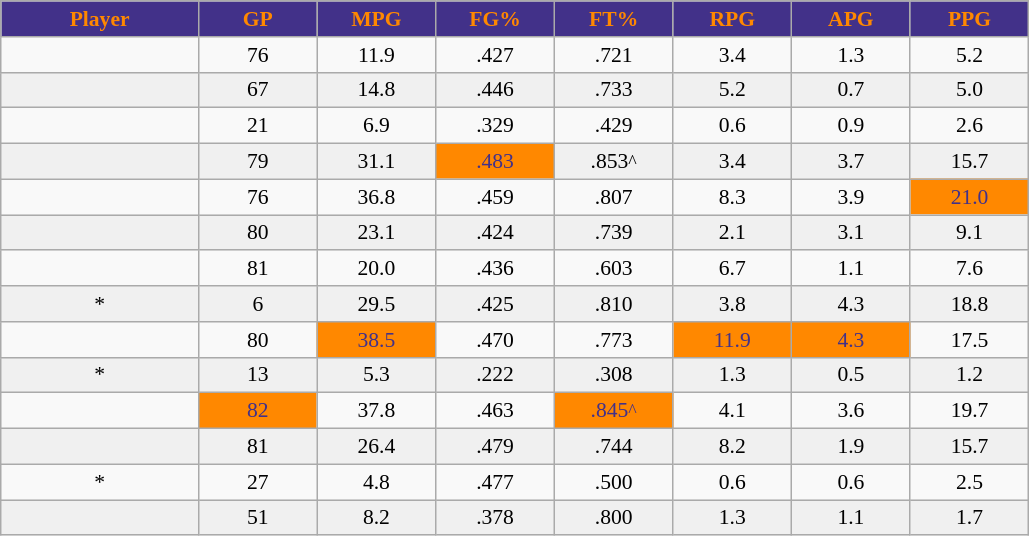<table class="wikitable sortable" style="font-size:90%; text-align:center; white-space:nowrap;">
<tr>
<th style="background:#423189;color:#FF8800;" width="10%">Player</th>
<th style="background:#423189;color:#FF8800;" width="6%">GP</th>
<th style="background:#423189;color:#FF8800;" width="6%">MPG</th>
<th style="background:#423189;color:#FF8800;" width="6%">FG%</th>
<th style="background:#423189;color:#FF8800;" width="6%">FT%</th>
<th style="background:#423189;color:#FF8800;" width="6%">RPG</th>
<th style="background:#423189;color:#FF8800;" width="6%">APG</th>
<th style="background:#423189;color:#FF8800;" width="6%">PPG</th>
</tr>
<tr align="center" bgcolor="">
<td></td>
<td>76</td>
<td>11.9</td>
<td>.427</td>
<td>.721</td>
<td>3.4</td>
<td>1.3</td>
<td>5.2</td>
</tr>
<tr align="center" bgcolor="#f0f0f0">
<td></td>
<td>67</td>
<td>14.8</td>
<td>.446</td>
<td>.733</td>
<td>5.2</td>
<td>0.7</td>
<td>5.0</td>
</tr>
<tr align="center" bgcolor="">
<td></td>
<td>21</td>
<td>6.9</td>
<td>.329</td>
<td>.429</td>
<td>0.6</td>
<td>0.9</td>
<td>2.6</td>
</tr>
<tr align="center" bgcolor="#f0f0f0">
<td></td>
<td>79</td>
<td>31.1</td>
<td style="background:#FF8800;color:#423189;">.483</td>
<td>.853<small>^</small></td>
<td>3.4</td>
<td>3.7</td>
<td>15.7</td>
</tr>
<tr align="center" bgcolor="">
<td></td>
<td>76</td>
<td>36.8</td>
<td>.459</td>
<td>.807</td>
<td>8.3</td>
<td>3.9</td>
<td style="background:#FF8800;color:#423189;">21.0</td>
</tr>
<tr align="center" bgcolor="#f0f0f0">
<td></td>
<td>80</td>
<td>23.1</td>
<td>.424</td>
<td>.739</td>
<td>2.1</td>
<td>3.1</td>
<td>9.1</td>
</tr>
<tr align="center" bgcolor="">
<td></td>
<td>81</td>
<td>20.0</td>
<td>.436</td>
<td>.603</td>
<td>6.7</td>
<td>1.1</td>
<td>7.6</td>
</tr>
<tr align="center" bgcolor="#f0f0f0">
<td>*</td>
<td>6</td>
<td>29.5</td>
<td>.425</td>
<td>.810</td>
<td>3.8</td>
<td>4.3</td>
<td>18.8</td>
</tr>
<tr align="center" bgcolor="">
<td></td>
<td>80</td>
<td style="background:#FF8800;color:#423189;">38.5</td>
<td>.470</td>
<td>.773</td>
<td style="background:#FF8800;color:#423189;">11.9</td>
<td style="background:#FF8800;color:#423189;">4.3</td>
<td>17.5</td>
</tr>
<tr align="center" bgcolor="#f0f0f0">
<td>*</td>
<td>13</td>
<td>5.3</td>
<td>.222</td>
<td>.308</td>
<td>1.3</td>
<td>0.5</td>
<td>1.2</td>
</tr>
<tr align="center" bgcolor="">
<td></td>
<td style="background:#FF8800;color:#423189;">82</td>
<td>37.8</td>
<td>.463</td>
<td style="background:#FF8800;color:#423189;">.845<small>^</small></td>
<td>4.1</td>
<td>3.6</td>
<td>19.7</td>
</tr>
<tr align="center" bgcolor="#f0f0f0">
<td></td>
<td>81</td>
<td>26.4</td>
<td>.479</td>
<td>.744</td>
<td>8.2</td>
<td>1.9</td>
<td>15.7</td>
</tr>
<tr align="center" bgcolor="">
<td>*</td>
<td>27</td>
<td>4.8</td>
<td>.477</td>
<td>.500</td>
<td>0.6</td>
<td>0.6</td>
<td>2.5</td>
</tr>
<tr align="center" bgcolor="#f0f0f0">
<td></td>
<td>51</td>
<td>8.2</td>
<td>.378</td>
<td>.800</td>
<td>1.3</td>
<td>1.1</td>
<td>1.7</td>
</tr>
</table>
